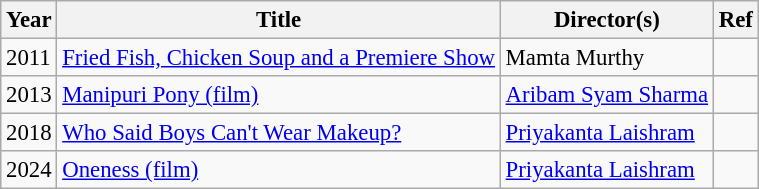<table class="wikitable sortable" style="font-size: 95%;">
<tr>
<th>Year</th>
<th>Title</th>
<th>Director(s)</th>
<th class="unsortable">Ref</th>
</tr>
<tr>
<td>2011</td>
<td><a href='#'>Fried Fish, Chicken Soup and a Premiere Show</a></td>
<td>Mamta Murthy</td>
<td></td>
</tr>
<tr>
<td>2013</td>
<td><a href='#'>Manipuri Pony (film)</a></td>
<td><a href='#'>Aribam Syam Sharma</a></td>
<td></td>
</tr>
<tr>
<td>2018</td>
<td><a href='#'>Who Said Boys Can't Wear Makeup?</a></td>
<td><a href='#'>Priyakanta Laishram</a></td>
<td></td>
</tr>
<tr>
<td>2024</td>
<td><a href='#'>Oneness (film)</a></td>
<td><a href='#'>Priyakanta Laishram</a></td>
<td></td>
</tr>
</table>
